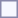<table style="border:1px solid #8888aa; background-color:#f7f8ff; padding:5px; font-size:95%; margin:0px 12px 12px 0px">
</table>
